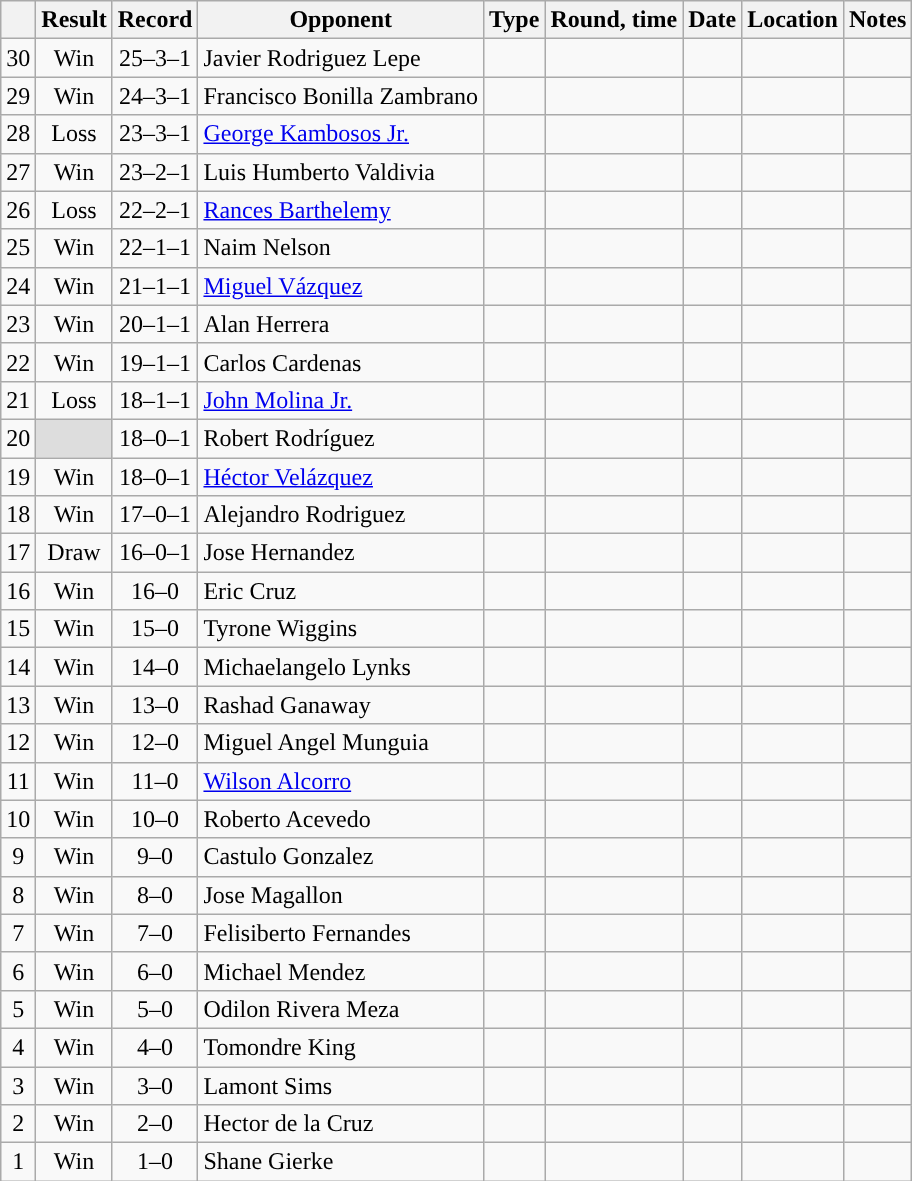<table class="wikitable" style="text-align:center">
<tr>
<th></th>
<th>Result</th>
<th>Record</th>
<th>Opponent</th>
<th>Type</th>
<th>Round, time</th>
<th>Date</th>
<th>Location</th>
<th>Notes</th>
</tr>
<tr>
<td>30</td>
<td>Win</td>
<td>25–3–1 </td>
<td align=left>Javier Rodriguez Lepe</td>
<td></td>
<td></td>
<td></td>
<td align=left></td>
<td align=left></td>
</tr>
<tr>
<td>29</td>
<td>Win</td>
<td>24–3–1 </td>
<td align=left>Francisco Bonilla Zambrano</td>
<td></td>
<td></td>
<td></td>
<td align=left></td>
<td align=left></td>
</tr>
<tr>
<td>28</td>
<td>Loss</td>
<td>23–3–1 </td>
<td align=left><a href='#'>George Kambosos Jr.</a></td>
<td></td>
<td></td>
<td></td>
<td align=left></td>
<td align=left></td>
</tr>
<tr>
<td>27</td>
<td>Win</td>
<td>23–2–1 </td>
<td align=left>Luis Humberto Valdivia</td>
<td></td>
<td></td>
<td></td>
<td align=left></td>
<td align=left></td>
</tr>
<tr>
<td>26</td>
<td>Loss</td>
<td>22–2–1 </td>
<td align=left><a href='#'>Rances Barthelemy</a></td>
<td></td>
<td></td>
<td></td>
<td align=left></td>
<td align=left></td>
</tr>
<tr>
<td>25</td>
<td>Win</td>
<td>22–1–1 </td>
<td align=left>Naim Nelson</td>
<td></td>
<td></td>
<td></td>
<td align=left></td>
<td align=left></td>
</tr>
<tr>
<td>24</td>
<td>Win</td>
<td>21–1–1 </td>
<td align=left><a href='#'>Miguel Vázquez</a></td>
<td></td>
<td></td>
<td></td>
<td align=left></td>
<td align=left></td>
</tr>
<tr>
<td>23</td>
<td>Win</td>
<td>20–1–1 </td>
<td align=left>Alan Herrera</td>
<td></td>
<td></td>
<td></td>
<td align=left></td>
<td align=left></td>
</tr>
<tr>
<td>22</td>
<td>Win</td>
<td>19–1–1 </td>
<td align=left>Carlos Cardenas</td>
<td></td>
<td></td>
<td></td>
<td align=left></td>
<td align=left></td>
</tr>
<tr>
<td>21</td>
<td>Loss</td>
<td>18–1–1 </td>
<td align=left><a href='#'>John Molina Jr.</a></td>
<td></td>
<td></td>
<td></td>
<td align=left></td>
<td align=left></td>
</tr>
<tr>
<td>20</td>
<td style="background:#DDD"></td>
<td>18–0–1 </td>
<td align=left>Robert Rodríguez</td>
<td></td>
<td></td>
<td></td>
<td align=left></td>
<td align=left></td>
</tr>
<tr>
<td>19</td>
<td>Win</td>
<td>18–0–1</td>
<td align=left><a href='#'>Héctor Velázquez</a></td>
<td></td>
<td></td>
<td></td>
<td align=left></td>
<td align=left></td>
</tr>
<tr>
<td>18</td>
<td>Win</td>
<td>17–0–1</td>
<td align=left>Alejandro Rodriguez</td>
<td></td>
<td></td>
<td></td>
<td align=left></td>
<td align=left></td>
</tr>
<tr>
<td>17</td>
<td>Draw</td>
<td>16–0–1</td>
<td align=left>Jose Hernandez</td>
<td></td>
<td></td>
<td></td>
<td align=left></td>
<td align=left></td>
</tr>
<tr>
<td>16</td>
<td>Win</td>
<td>16–0</td>
<td align=left>Eric Cruz</td>
<td></td>
<td></td>
<td></td>
<td align=left></td>
<td align=left></td>
</tr>
<tr>
<td>15</td>
<td>Win</td>
<td>15–0</td>
<td align=left>Tyrone Wiggins</td>
<td></td>
<td></td>
<td></td>
<td align=left></td>
<td align=left></td>
</tr>
<tr>
<td>14</td>
<td>Win</td>
<td>14–0</td>
<td align=left>Michaelangelo Lynks</td>
<td></td>
<td></td>
<td></td>
<td align=left></td>
<td align=left></td>
</tr>
<tr>
<td>13</td>
<td>Win</td>
<td>13–0</td>
<td align=left>Rashad Ganaway</td>
<td></td>
<td></td>
<td></td>
<td align=left></td>
<td align=left></td>
</tr>
<tr>
<td>12</td>
<td>Win</td>
<td>12–0</td>
<td align=left>Miguel Angel Munguia</td>
<td></td>
<td></td>
<td></td>
<td align=left></td>
<td align=left></td>
</tr>
<tr>
<td>11</td>
<td>Win</td>
<td>11–0</td>
<td align=left><a href='#'>Wilson Alcorro</a></td>
<td></td>
<td></td>
<td></td>
<td align=left></td>
<td align=left></td>
</tr>
<tr>
<td>10</td>
<td>Win</td>
<td>10–0</td>
<td align=left>Roberto Acevedo</td>
<td></td>
<td></td>
<td></td>
<td align=left></td>
<td align=left></td>
</tr>
<tr>
<td>9</td>
<td>Win</td>
<td>9–0</td>
<td align=left>Castulo Gonzalez</td>
<td></td>
<td></td>
<td></td>
<td align=left></td>
<td align=left></td>
</tr>
<tr>
<td>8</td>
<td>Win</td>
<td>8–0</td>
<td align=left>Jose Magallon</td>
<td></td>
<td></td>
<td></td>
<td align=left></td>
<td align=left></td>
</tr>
<tr>
<td>7</td>
<td>Win</td>
<td>7–0</td>
<td align=left>Felisiberto Fernandes</td>
<td></td>
<td></td>
<td></td>
<td align=left></td>
<td align=left></td>
</tr>
<tr>
<td>6</td>
<td>Win</td>
<td>6–0</td>
<td align=left>Michael Mendez</td>
<td></td>
<td></td>
<td></td>
<td align=left></td>
<td align=left></td>
</tr>
<tr>
<td>5</td>
<td>Win</td>
<td>5–0</td>
<td align=left>Odilon Rivera Meza</td>
<td></td>
<td></td>
<td></td>
<td align=left></td>
<td align=left></td>
</tr>
<tr>
<td>4</td>
<td>Win</td>
<td>4–0</td>
<td align=left>Tomondre King</td>
<td></td>
<td></td>
<td></td>
<td align=left></td>
<td align=left></td>
</tr>
<tr>
<td>3</td>
<td>Win</td>
<td>3–0</td>
<td align=left>Lamont Sims</td>
<td></td>
<td></td>
<td></td>
<td align=left></td>
<td align=left></td>
</tr>
<tr>
<td>2</td>
<td>Win</td>
<td>2–0</td>
<td align=left>Hector de la Cruz</td>
<td></td>
<td></td>
<td></td>
<td align=left></td>
<td align=left></td>
</tr>
<tr>
<td>1</td>
<td>Win</td>
<td>1–0</td>
<td align=left>Shane Gierke</td>
<td></td>
<td></td>
<td></td>
<td align=left></td>
<td align=left></td>
</tr>
</table>
